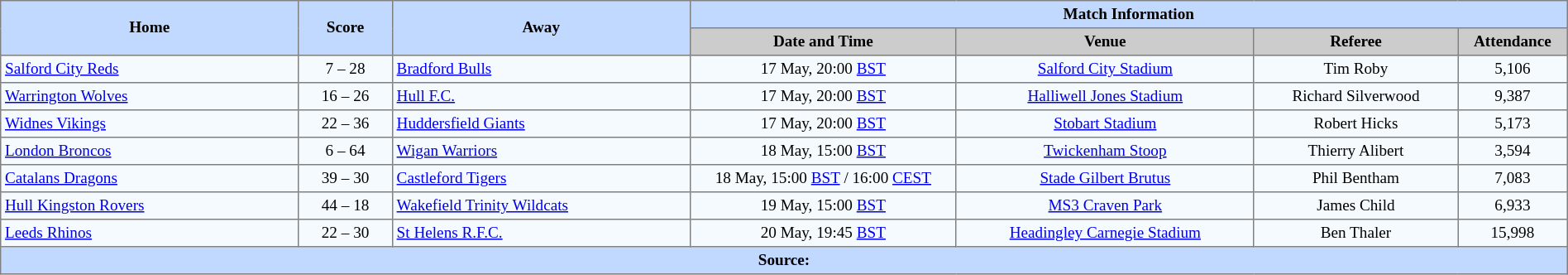<table border=1 style="border-collapse:collapse; font-size:80%; text-align:center;" cellpadding=3 cellspacing=0 width=100%>
<tr bgcolor=#C1D8FF>
<th rowspan=2 width=19%>Home</th>
<th rowspan=2 width=6%>Score</th>
<th rowspan=2 width=19%>Away</th>
<th colspan=6>Match Information</th>
</tr>
<tr bgcolor=#CCCCCC>
<th width=17%>Date and Time</th>
<th width=19%>Venue</th>
<th width=13%>Referee</th>
<th width=7%>Attendance</th>
</tr>
<tr bgcolor=#F5FAFF>
<td align=left> <a href='#'>Salford City Reds</a></td>
<td>7 – 28</td>
<td align=left> <a href='#'>Bradford Bulls</a></td>
<td>17 May, 20:00 <a href='#'>BST</a></td>
<td><a href='#'>Salford City Stadium</a></td>
<td>Tim Roby</td>
<td>5,106</td>
</tr>
<tr bgcolor=#F5FAFF>
<td align=left> <a href='#'>Warrington Wolves</a></td>
<td>16 – 26</td>
<td align=left> <a href='#'>Hull F.C.</a></td>
<td>17 May, 20:00 <a href='#'>BST</a></td>
<td><a href='#'>Halliwell Jones Stadium</a></td>
<td>Richard Silverwood</td>
<td>9,387</td>
</tr>
<tr bgcolor=#F5FAFF>
<td align=left> <a href='#'>Widnes Vikings</a></td>
<td>22 – 36</td>
<td align=left> <a href='#'>Huddersfield Giants</a></td>
<td>17 May, 20:00 <a href='#'>BST</a></td>
<td><a href='#'>Stobart Stadium</a></td>
<td>Robert Hicks</td>
<td>5,173</td>
</tr>
<tr bgcolor=#F5FAFF>
<td align=left> <a href='#'>London Broncos</a></td>
<td>6 – 64</td>
<td align=left> <a href='#'>Wigan Warriors</a></td>
<td>18 May, 15:00 <a href='#'>BST</a></td>
<td><a href='#'>Twickenham Stoop</a></td>
<td>Thierry Alibert</td>
<td>3,594</td>
</tr>
<tr bgcolor=#F5FAFF>
<td align=left> <a href='#'>Catalans Dragons</a></td>
<td>39 – 30</td>
<td align=left> <a href='#'>Castleford Tigers</a></td>
<td>18 May, 15:00 <a href='#'>BST</a> / 16:00 <a href='#'>CEST</a></td>
<td><a href='#'>Stade Gilbert Brutus</a></td>
<td>Phil Bentham</td>
<td>7,083</td>
</tr>
<tr bgcolor=#F5FAFF>
<td align=left> <a href='#'>Hull Kingston Rovers</a></td>
<td>44 – 18</td>
<td align=left> <a href='#'>Wakefield Trinity Wildcats</a></td>
<td>19 May, 15:00 <a href='#'>BST</a></td>
<td><a href='#'>MS3 Craven Park</a></td>
<td>James Child</td>
<td>6,933</td>
</tr>
<tr bgcolor=#F5FAFF>
<td align=left> <a href='#'>Leeds Rhinos</a></td>
<td>22 – 30</td>
<td align=left> <a href='#'>St Helens R.F.C.</a></td>
<td>20 May, 19:45 <a href='#'>BST</a></td>
<td><a href='#'>Headingley Carnegie Stadium</a></td>
<td>Ben Thaler</td>
<td>15,998</td>
</tr>
<tr bgcolor=#C1D8FF>
<th colspan=12>Source:</th>
</tr>
</table>
